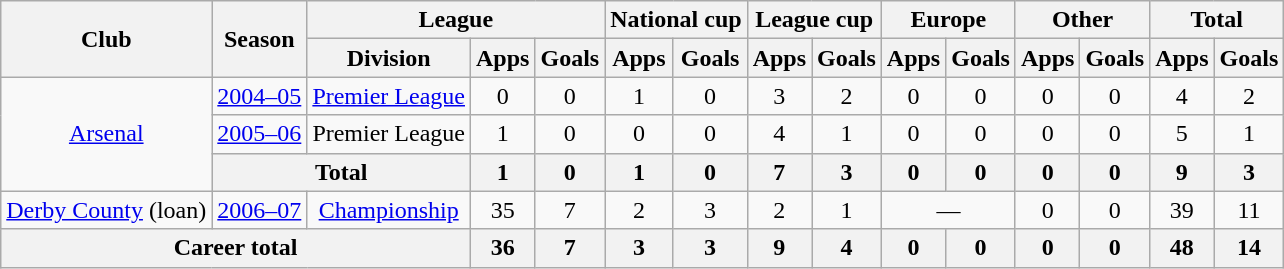<table class="wikitable" style="text-align:center">
<tr>
<th rowspan="2">Club</th>
<th rowspan="2">Season</th>
<th colspan="3">League</th>
<th colspan="2">National cup</th>
<th colspan="2">League cup</th>
<th colspan="2">Europe</th>
<th colspan="2">Other</th>
<th colspan="2">Total</th>
</tr>
<tr>
<th>Division</th>
<th>Apps</th>
<th>Goals</th>
<th>Apps</th>
<th>Goals</th>
<th>Apps</th>
<th>Goals</th>
<th>Apps</th>
<th>Goals</th>
<th>Apps</th>
<th>Goals</th>
<th>Apps</th>
<th>Goals</th>
</tr>
<tr>
<td rowspan="3"><a href='#'>Arsenal</a></td>
<td><a href='#'>2004–05</a></td>
<td><a href='#'>Premier League</a></td>
<td>0</td>
<td>0</td>
<td>1</td>
<td>0</td>
<td>3</td>
<td>2</td>
<td>0</td>
<td>0</td>
<td>0</td>
<td>0</td>
<td>4</td>
<td>2</td>
</tr>
<tr>
<td><a href='#'>2005–06</a></td>
<td>Premier League</td>
<td>1</td>
<td>0</td>
<td>0</td>
<td>0</td>
<td>4</td>
<td>1</td>
<td>0</td>
<td>0</td>
<td>0</td>
<td>0</td>
<td>5</td>
<td>1</td>
</tr>
<tr>
<th colspan="2">Total</th>
<th>1</th>
<th>0</th>
<th>1</th>
<th>0</th>
<th>7</th>
<th>3</th>
<th>0</th>
<th>0</th>
<th>0</th>
<th>0</th>
<th>9</th>
<th>3</th>
</tr>
<tr>
<td><a href='#'>Derby County</a> (loan)</td>
<td><a href='#'>2006–07</a></td>
<td><a href='#'>Championship</a></td>
<td>35</td>
<td>7</td>
<td>2</td>
<td>3</td>
<td>2</td>
<td>1</td>
<td colspan="2">—</td>
<td>0</td>
<td>0</td>
<td>39</td>
<td>11</td>
</tr>
<tr>
<th colspan="3">Career total</th>
<th>36</th>
<th>7</th>
<th>3</th>
<th>3</th>
<th>9</th>
<th>4</th>
<th>0</th>
<th>0</th>
<th>0</th>
<th>0</th>
<th>48</th>
<th>14</th>
</tr>
</table>
